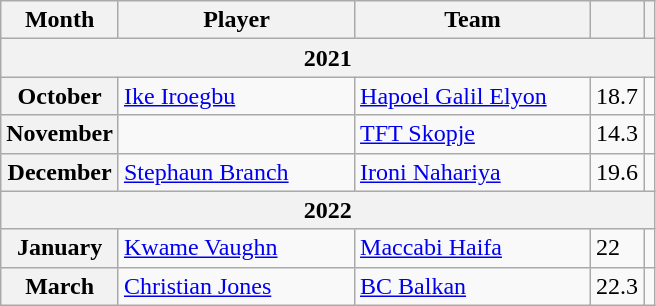<table class="wikitable">
<tr>
<th>Month</th>
<th style="width:150px;">Player</th>
<th style="width:150px;">Team</th>
<th><a href='#'></a></th>
<th></th>
</tr>
<tr>
<th colspan="5">2021</th>
</tr>
<tr>
<th>October</th>
<td> <a href='#'>Ike Iroegbu</a></td>
<td><a href='#'>Hapoel Galil Elyon</a></td>
<td>18.7</td>
<td></td>
</tr>
<tr>
<th>November</th>
<td></td>
<td><a href='#'>TFT Skopje</a></td>
<td>14.3</td>
<td></td>
</tr>
<tr>
<th>December</th>
<td> <a href='#'>Stephaun Branch</a></td>
<td><a href='#'>Ironi Nahariya</a></td>
<td>19.6</td>
<td></td>
</tr>
<tr>
<th colspan="5">2022</th>
</tr>
<tr>
<th>January</th>
<td> <a href='#'>Kwame Vaughn</a></td>
<td><a href='#'>Maccabi Haifa</a></td>
<td>22</td>
<td></td>
</tr>
<tr>
<th>March</th>
<td> <a href='#'>Christian Jones</a></td>
<td><a href='#'>BC Balkan</a></td>
<td>22.3</td>
<td></td>
</tr>
</table>
